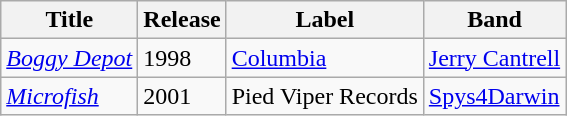<table class="wikitable">
<tr>
<th>Title</th>
<th>Release</th>
<th>Label</th>
<th>Band</th>
</tr>
<tr>
<td><em><a href='#'>Boggy Depot</a></em></td>
<td>1998</td>
<td><a href='#'>Columbia</a></td>
<td><a href='#'>Jerry Cantrell</a></td>
</tr>
<tr>
<td><em><a href='#'>Microfish</a></em></td>
<td>2001</td>
<td>Pied Viper Records</td>
<td><a href='#'>Spys4Darwin</a></td>
</tr>
</table>
